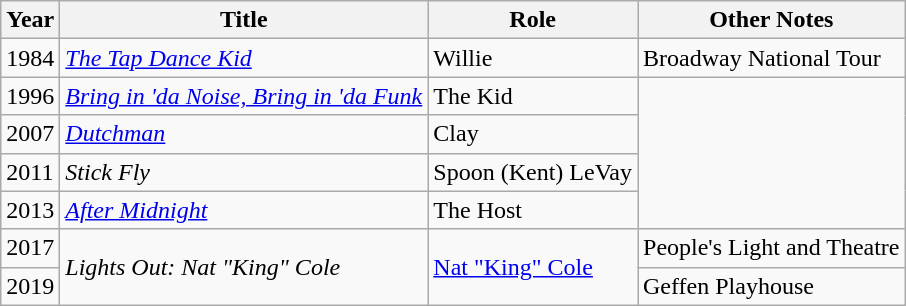<table class="wikitable sortable">
<tr>
<th>Year</th>
<th>Title</th>
<th>Role</th>
<th>Other Notes</th>
</tr>
<tr>
<td>1984</td>
<td><em><a href='#'>The Tap Dance Kid</a></em></td>
<td>Willie</td>
<td>Broadway National Tour</td>
</tr>
<tr>
<td>1996</td>
<td><em><a href='#'>Bring in 'da Noise, Bring in 'da Funk</a></em></td>
<td>The Kid</td>
<td rowspan="4"></td>
</tr>
<tr>
<td>2007</td>
<td><em><a href='#'>Dutchman</a></em></td>
<td>Clay</td>
</tr>
<tr>
<td>2011</td>
<td><em>Stick Fly</em></td>
<td>Spoon (Kent) LeVay</td>
</tr>
<tr>
<td>2013</td>
<td><em><a href='#'>After Midnight</a></em></td>
<td>The Host</td>
</tr>
<tr>
<td>2017</td>
<td rowspan="2"><em>Lights Out: Nat "King" Cole</em></td>
<td rowspan="2"><a href='#'>Nat "King" Cole</a></td>
<td>People's Light and Theatre</td>
</tr>
<tr>
<td>2019</td>
<td>Geffen Playhouse</td>
</tr>
</table>
